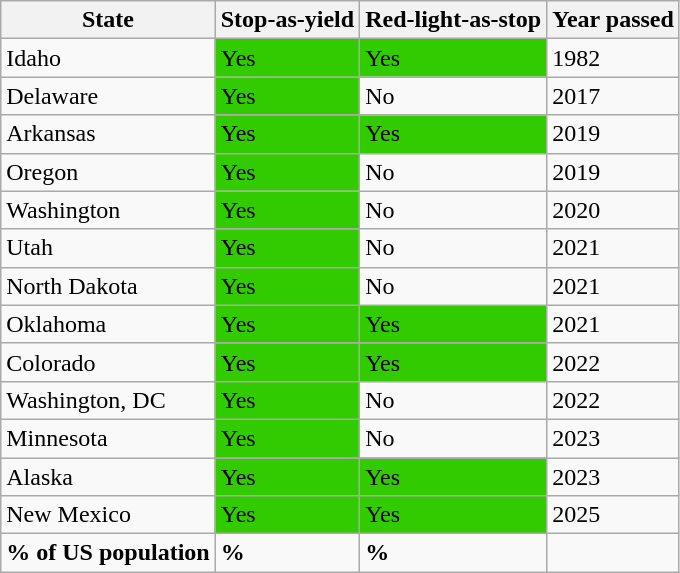<table class="wikitable sortable">
<tr>
<th>State</th>
<th>Stop-as-yield</th>
<th>Red-light-as-stop</th>
<th>Year passed</th>
</tr>
<tr>
<td>Idaho</td>
<td style="background-color:#32cb00;">Yes</td>
<td style="background-color:#32cb00;">Yes</td>
<td>1982</td>
</tr>
<tr>
<td>Delaware</td>
<td style="background-color:#32cb00;">Yes</td>
<td>No</td>
<td>2017</td>
</tr>
<tr>
<td>Arkansas</td>
<td style="background-color:#32cb00;">Yes</td>
<td style="background-color:#32cb00;">Yes</td>
<td>2019</td>
</tr>
<tr>
<td>Oregon</td>
<td style="background-color:#32cb00;">Yes</td>
<td>No</td>
<td>2019</td>
</tr>
<tr>
<td>Washington</td>
<td style="background-color:#32cb00;">Yes</td>
<td>No</td>
<td>2020</td>
</tr>
<tr>
<td>Utah</td>
<td style="background-color:#32cb00;">Yes</td>
<td>No</td>
<td>2021</td>
</tr>
<tr>
<td>North Dakota</td>
<td style="background-color:#32cb00;">Yes</td>
<td>No</td>
<td>2021</td>
</tr>
<tr>
<td>Oklahoma</td>
<td style="background-color:#32cb00;">Yes</td>
<td style="background-color:#32cb00;">Yes</td>
<td>2021</td>
</tr>
<tr>
<td>Colorado</td>
<td style="background-color:#32cb00;">Yes</td>
<td style="background-color:#32cb00;">Yes</td>
<td>2022</td>
</tr>
<tr>
<td>Washington, DC</td>
<td style="background-color:#32cb00;">Yes</td>
<td>No</td>
<td>2022</td>
</tr>
<tr>
<td>Minnesota</td>
<td style="background-color:#32cb00;">Yes</td>
<td>No</td>
<td>2023</td>
</tr>
<tr>
<td>Alaska</td>
<td style="background-color:#32cb00;">Yes</td>
<td style="background-color:#32cb00;">Yes</td>
<td>2023</td>
</tr>
<tr>
<td>New Mexico</td>
<td style="background-color:#32cb00;">Yes</td>
<td style="background-color:#32cb00;">Yes</td>
<td>2025</td>
</tr>
<tr>
<td><strong>% of US population</strong></td>
<td><strong>%</strong></td>
<td><strong>%</strong></td>
</tr>
</table>
